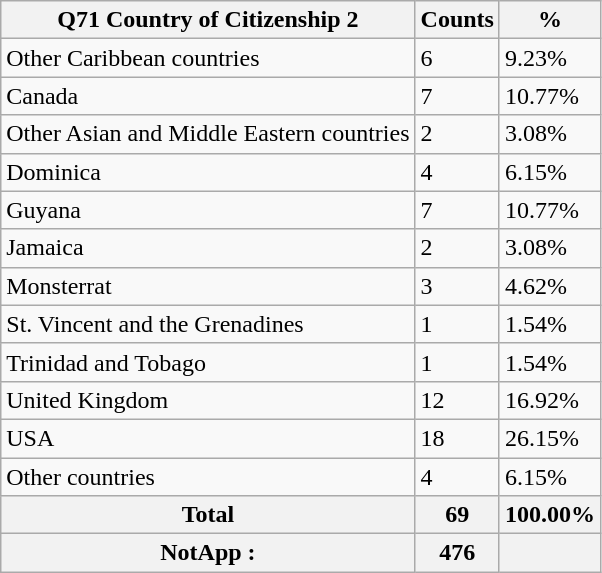<table class="wikitable sortable">
<tr>
<th>Q71 Country of Citizenship 2</th>
<th>Counts</th>
<th>%</th>
</tr>
<tr>
<td>Other Caribbean countries</td>
<td>6</td>
<td>9.23%</td>
</tr>
<tr>
<td>Canada</td>
<td>7</td>
<td>10.77%</td>
</tr>
<tr>
<td>Other Asian and Middle Eastern countries</td>
<td>2</td>
<td>3.08%</td>
</tr>
<tr>
<td>Dominica</td>
<td>4</td>
<td>6.15%</td>
</tr>
<tr>
<td>Guyana</td>
<td>7</td>
<td>10.77%</td>
</tr>
<tr>
<td>Jamaica</td>
<td>2</td>
<td>3.08%</td>
</tr>
<tr>
<td>Monsterrat</td>
<td>3</td>
<td>4.62%</td>
</tr>
<tr>
<td>St. Vincent and the Grenadines</td>
<td>1</td>
<td>1.54%</td>
</tr>
<tr>
<td>Trinidad and Tobago</td>
<td>1</td>
<td>1.54%</td>
</tr>
<tr>
<td>United Kingdom</td>
<td>12</td>
<td>16.92%</td>
</tr>
<tr>
<td>USA</td>
<td>18</td>
<td>26.15%</td>
</tr>
<tr>
<td>Other countries</td>
<td>4</td>
<td>6.15%</td>
</tr>
<tr>
<th>Total</th>
<th>69</th>
<th>100.00%</th>
</tr>
<tr>
<th>NotApp :</th>
<th>476</th>
<th></th>
</tr>
</table>
